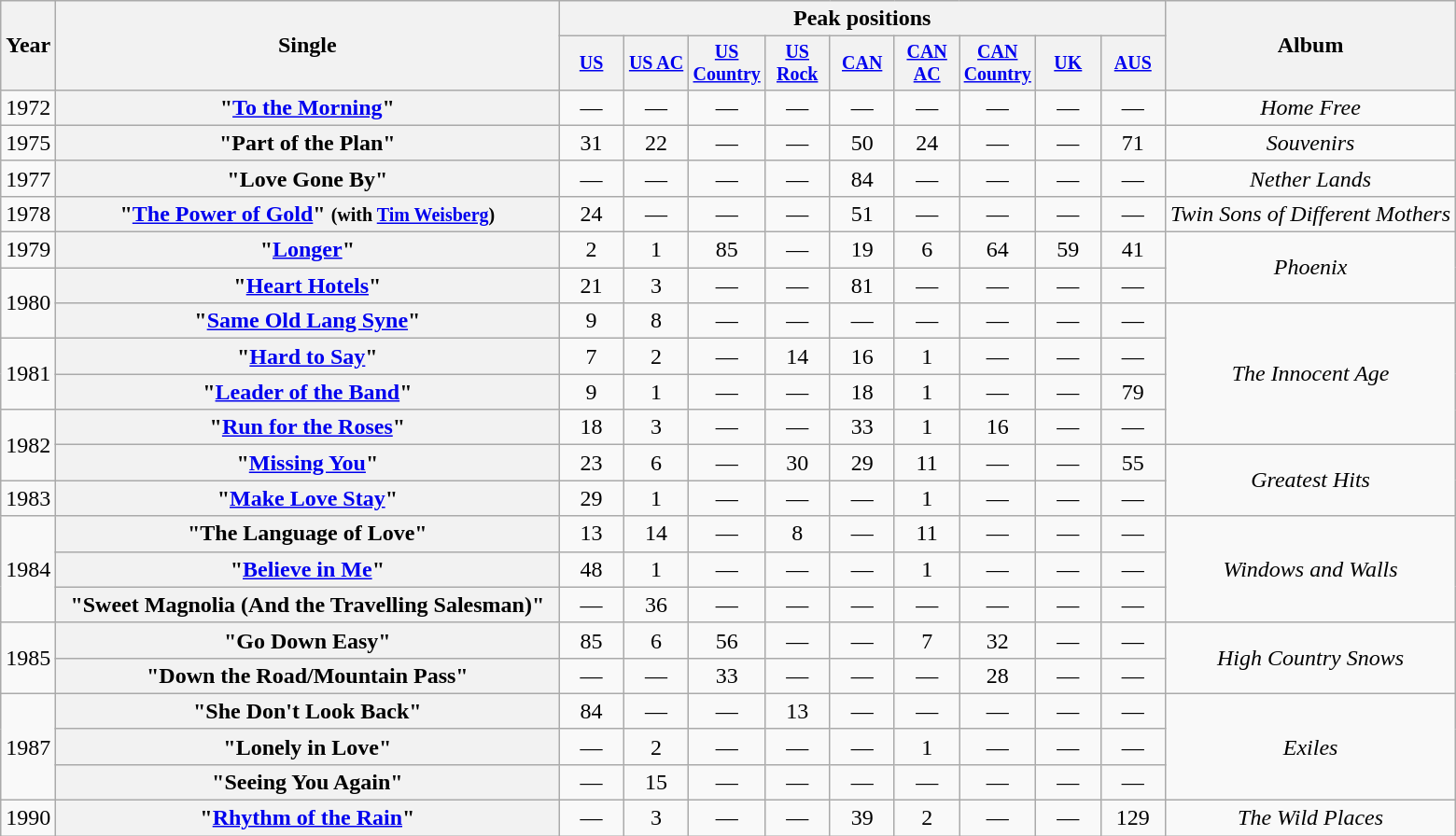<table class="wikitable plainrowheaders" style="text-align:center;">
<tr>
<th rowspan="2">Year</th>
<th rowspan="2" style="width:22em;">Single</th>
<th colspan="9">Peak positions</th>
<th rowspan="2">Album</th>
</tr>
<tr style="font-size:smaller;">
<th width="40"><a href='#'>US</a><br></th>
<th width="40"><a href='#'>US AC</a><br></th>
<th width="40"><a href='#'>US Country</a><br></th>
<th width="40"><a href='#'>US Rock</a><br></th>
<th width="40"><a href='#'>CAN</a><br></th>
<th width="40"><a href='#'>CAN AC</a><br></th>
<th width="40"><a href='#'>CAN Country</a><br></th>
<th width="40"><a href='#'>UK</a></th>
<th width="40"><a href='#'>AUS</a></th>
</tr>
<tr>
<td>1972</td>
<th scope="row">"<a href='#'>To the Morning</a>"</th>
<td>—</td>
<td>—</td>
<td>—</td>
<td>—</td>
<td>—</td>
<td>—</td>
<td>—</td>
<td>—</td>
<td>—</td>
<td><em>Home Free</em></td>
</tr>
<tr>
<td>1975</td>
<th scope="row">"Part of the Plan"</th>
<td>31</td>
<td>22</td>
<td>—</td>
<td>—</td>
<td>50</td>
<td>24</td>
<td>—</td>
<td>—</td>
<td>71</td>
<td><em>Souvenirs</em></td>
</tr>
<tr>
<td>1977</td>
<th scope="row">"Love Gone By"</th>
<td>—</td>
<td>—</td>
<td>—</td>
<td>—</td>
<td>84</td>
<td>—</td>
<td>—</td>
<td>—</td>
<td>—</td>
<td><em>Nether Lands</em></td>
</tr>
<tr>
<td>1978</td>
<th scope="row">"<a href='#'>The Power of Gold</a>" <small>(with <a href='#'>Tim Weisberg</a>)</small></th>
<td>24</td>
<td>—</td>
<td>—</td>
<td>—</td>
<td>51</td>
<td>—</td>
<td>—</td>
<td>—</td>
<td>—</td>
<td><em>Twin Sons of Different Mothers</em></td>
</tr>
<tr>
<td>1979</td>
<th scope="row">"<a href='#'>Longer</a>"</th>
<td>2</td>
<td>1</td>
<td>85</td>
<td>—</td>
<td>19</td>
<td>6</td>
<td>64</td>
<td>59</td>
<td>41</td>
<td rowspan="2"><em>Phoenix</em></td>
</tr>
<tr>
<td rowspan="2">1980</td>
<th scope="row">"<a href='#'>Heart Hotels</a>"</th>
<td>21</td>
<td>3</td>
<td>—</td>
<td>—</td>
<td>81</td>
<td>—</td>
<td>—</td>
<td>—</td>
<td>—</td>
</tr>
<tr>
<th scope="row">"<a href='#'>Same Old Lang Syne</a>"</th>
<td>9</td>
<td>8</td>
<td>—</td>
<td>—</td>
<td>—</td>
<td>—</td>
<td>—</td>
<td>—</td>
<td>—</td>
<td rowspan="4"><em>The Innocent Age</em></td>
</tr>
<tr>
<td rowspan="2">1981</td>
<th scope="row">"<a href='#'>Hard to Say</a>"</th>
<td>7</td>
<td>2</td>
<td>—</td>
<td>14</td>
<td>16</td>
<td>1</td>
<td>—</td>
<td>—</td>
<td>—</td>
</tr>
<tr>
<th scope="row">"<a href='#'>Leader of the Band</a>"</th>
<td>9</td>
<td>1</td>
<td>—</td>
<td>—</td>
<td>18</td>
<td>1</td>
<td>—</td>
<td>—</td>
<td>79</td>
</tr>
<tr>
<td rowspan="2">1982</td>
<th scope="row">"<a href='#'>Run for the Roses</a>"</th>
<td>18</td>
<td>3</td>
<td>—</td>
<td>—</td>
<td>33</td>
<td>1</td>
<td>16</td>
<td>—</td>
<td>—</td>
</tr>
<tr>
<th scope="row">"<a href='#'>Missing You</a>"</th>
<td>23</td>
<td>6</td>
<td>—</td>
<td>30</td>
<td>29</td>
<td>11</td>
<td>—</td>
<td>—</td>
<td>55</td>
<td rowspan="2"><em>Greatest Hits</em></td>
</tr>
<tr>
<td>1983</td>
<th scope="row">"<a href='#'>Make Love Stay</a>"</th>
<td>29</td>
<td>1</td>
<td>—</td>
<td>—</td>
<td>—</td>
<td>1</td>
<td>—</td>
<td>—</td>
<td>—</td>
</tr>
<tr>
<td rowspan="3">1984</td>
<th scope="row">"The Language of Love"</th>
<td>13</td>
<td>14</td>
<td>—</td>
<td>8</td>
<td>—</td>
<td>11</td>
<td>—</td>
<td>—</td>
<td>—</td>
<td rowspan="3"><em>Windows and Walls</em></td>
</tr>
<tr>
<th scope="row">"<a href='#'>Believe in Me</a>"</th>
<td>48</td>
<td>1</td>
<td>—</td>
<td>—</td>
<td>—</td>
<td>1</td>
<td>—</td>
<td>—</td>
<td>—</td>
</tr>
<tr>
<th scope="row">"Sweet Magnolia (And the Travelling Salesman)"</th>
<td>—</td>
<td>36</td>
<td>—</td>
<td>—</td>
<td>—</td>
<td>—</td>
<td>—</td>
<td>—</td>
<td>—</td>
</tr>
<tr>
<td rowspan="2">1985</td>
<th scope="row">"Go Down Easy"</th>
<td>85</td>
<td>6</td>
<td>56</td>
<td>—</td>
<td>—</td>
<td>7</td>
<td>32</td>
<td>—</td>
<td>—</td>
<td rowspan="2"><em>High Country Snows</em></td>
</tr>
<tr>
<th scope="row">"Down the Road/Mountain Pass"</th>
<td>—</td>
<td>—</td>
<td>33</td>
<td>—</td>
<td>—</td>
<td>—</td>
<td>28</td>
<td>—</td>
<td>—</td>
</tr>
<tr>
<td rowspan="3">1987</td>
<th scope="row">"She Don't Look Back"</th>
<td>84</td>
<td>—</td>
<td>—</td>
<td>13</td>
<td>—</td>
<td>—</td>
<td>—</td>
<td>—</td>
<td>—</td>
<td rowspan="3"><em>Exiles</em></td>
</tr>
<tr>
<th scope="row">"Lonely in Love"</th>
<td>—</td>
<td>2</td>
<td>—</td>
<td>—</td>
<td>—</td>
<td>1</td>
<td>—</td>
<td>—</td>
<td>—</td>
</tr>
<tr>
<th scope="row">"Seeing You Again"</th>
<td>—</td>
<td>15</td>
<td>—</td>
<td>—</td>
<td>—</td>
<td>—</td>
<td>—</td>
<td>—</td>
<td>—</td>
</tr>
<tr>
<td>1990</td>
<th scope="row">"<a href='#'>Rhythm of the Rain</a>"</th>
<td>—</td>
<td>3</td>
<td>—</td>
<td>—</td>
<td>39</td>
<td>2</td>
<td>—</td>
<td>—</td>
<td>129</td>
<td><em>The Wild Places</em></td>
</tr>
</table>
